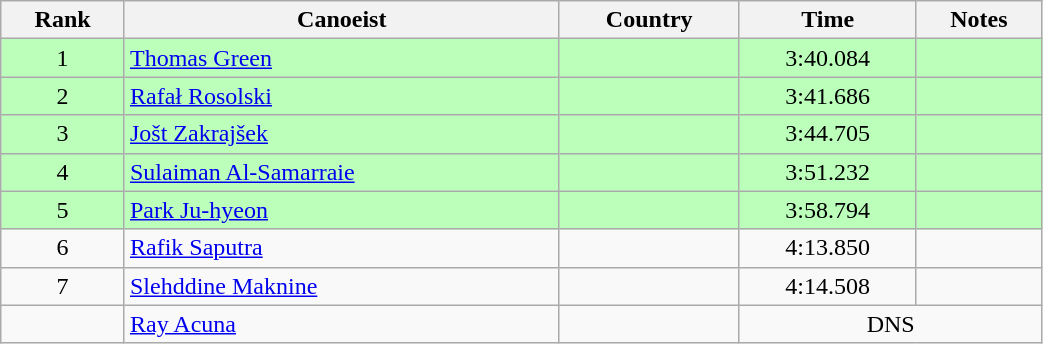<table class="wikitable" style="text-align:center;width: 55%">
<tr>
<th>Rank</th>
<th>Canoeist</th>
<th>Country</th>
<th>Time</th>
<th>Notes</th>
</tr>
<tr bgcolor=bbffbb>
<td>1</td>
<td align="left"><a href='#'>Thomas Green</a></td>
<td align="left"></td>
<td>3:40.084</td>
<td></td>
</tr>
<tr bgcolor=bbffbb>
<td>2</td>
<td align="left"><a href='#'>Rafał Rosolski</a></td>
<td align="left"></td>
<td>3:41.686</td>
<td></td>
</tr>
<tr bgcolor=bbffbb>
<td>3</td>
<td align="left"><a href='#'>Jošt Zakrajšek</a></td>
<td align="left"></td>
<td>3:44.705</td>
<td></td>
</tr>
<tr bgcolor=bbffbb>
<td>4</td>
<td align="left"><a href='#'>Sulaiman Al-Samarraie</a></td>
<td align="left"></td>
<td>3:51.232</td>
<td></td>
</tr>
<tr bgcolor=bbffbb>
<td>5</td>
<td align="left"><a href='#'>Park Ju-hyeon</a></td>
<td align="left"></td>
<td>3:58.794</td>
<td></td>
</tr>
<tr>
<td>6</td>
<td align="left"><a href='#'>Rafik Saputra</a></td>
<td align="left"></td>
<td>4:13.850</td>
<td></td>
</tr>
<tr>
<td>7</td>
<td align="left"><a href='#'>Slehddine Maknine</a></td>
<td align="left"></td>
<td>4:14.508</td>
<td></td>
</tr>
<tr>
<td></td>
<td align="left"><a href='#'>Ray Acuna</a></td>
<td align="left"></td>
<td colspan=2>DNS</td>
</tr>
</table>
